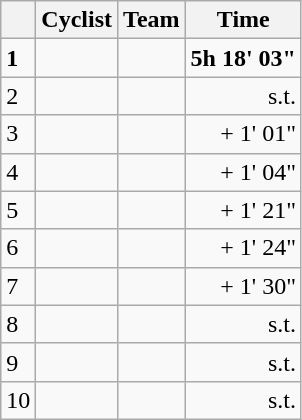<table class="wikitable">
<tr>
<th></th>
<th>Cyclist</th>
<th>Team</th>
<th>Time</th>
</tr>
<tr>
<td><strong>1</strong></td>
<td></td>
<td><strong></strong></td>
<td align="right"><strong>5h 18' 03"</strong></td>
</tr>
<tr>
<td>2</td>
<td></td>
<td></td>
<td align="right">s.t.</td>
</tr>
<tr>
<td>3</td>
<td></td>
<td></td>
<td align="right">+ 1' 01"</td>
</tr>
<tr>
<td>4</td>
<td></td>
<td></td>
<td align="right">+ 1' 04"</td>
</tr>
<tr>
<td>5</td>
<td></td>
<td></td>
<td align="right">+ 1' 21"</td>
</tr>
<tr>
<td>6</td>
<td></td>
<td></td>
<td align="right">+ 1' 24"</td>
</tr>
<tr>
<td>7</td>
<td></td>
<td></td>
<td align="right">+ 1' 30"</td>
</tr>
<tr>
<td>8</td>
<td></td>
<td></td>
<td align="right">s.t.</td>
</tr>
<tr>
<td>9</td>
<td></td>
<td></td>
<td align="right">s.t.</td>
</tr>
<tr>
<td>10</td>
<td></td>
<td></td>
<td align="right">s.t.</td>
</tr>
</table>
